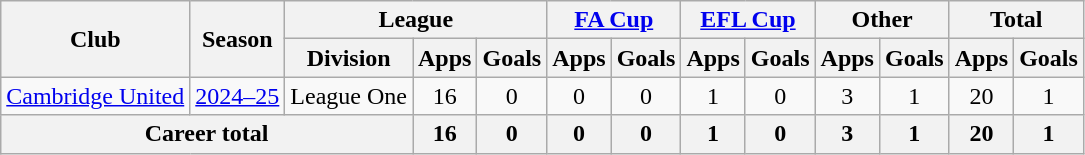<table class=wikitable style=text-align:center>
<tr>
<th rowspan=2>Club</th>
<th rowspan=2>Season</th>
<th colspan=3>League</th>
<th colspan=2><a href='#'>FA Cup</a></th>
<th colspan=2><a href='#'>EFL Cup</a></th>
<th colspan=2>Other</th>
<th colspan=2>Total</th>
</tr>
<tr>
<th>Division</th>
<th>Apps</th>
<th>Goals</th>
<th>Apps</th>
<th>Goals</th>
<th>Apps</th>
<th>Goals</th>
<th>Apps</th>
<th>Goals</th>
<th>Apps</th>
<th>Goals</th>
</tr>
<tr>
<td><a href='#'>Cambridge United</a></td>
<td><a href='#'>2024–25</a></td>
<td>League One</td>
<td>16</td>
<td>0</td>
<td>0</td>
<td>0</td>
<td>1</td>
<td>0</td>
<td>3</td>
<td>1</td>
<td>20</td>
<td>1</td>
</tr>
<tr>
<th colspan=3>Career total</th>
<th>16</th>
<th>0</th>
<th>0</th>
<th>0</th>
<th>1</th>
<th>0</th>
<th>3</th>
<th>1</th>
<th>20</th>
<th>1</th>
</tr>
</table>
